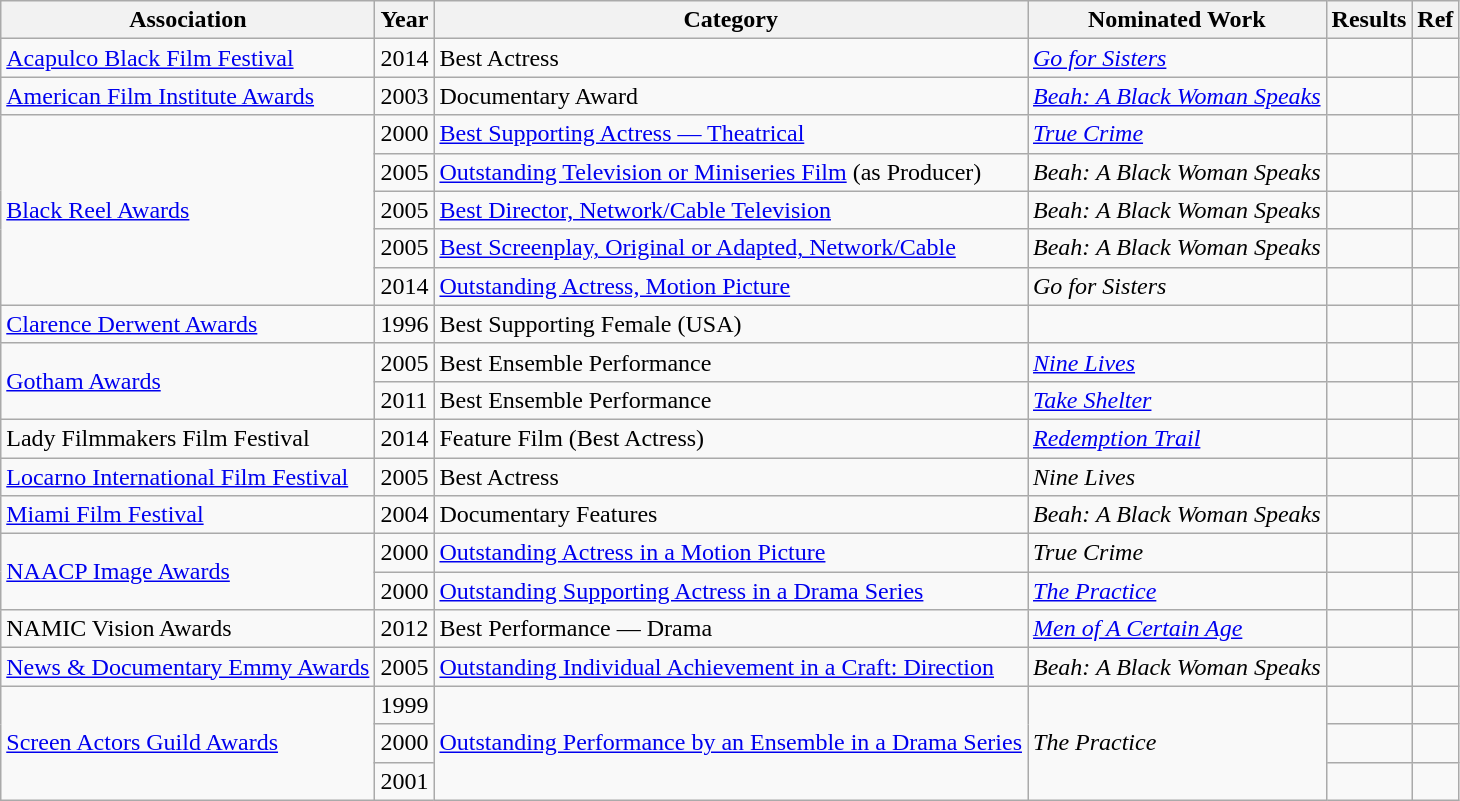<table class="wikitable">
<tr>
<th>Association</th>
<th>Year</th>
<th>Category</th>
<th>Nominated Work</th>
<th>Results</th>
<th>Ref</th>
</tr>
<tr>
<td><a href='#'>Acapulco Black Film Festival</a></td>
<td>2014</td>
<td>Best Actress</td>
<td><em><a href='#'>Go for Sisters</a></em></td>
<td></td>
<td></td>
</tr>
<tr>
<td><a href='#'>American Film Institute Awards</a></td>
<td>2003</td>
<td>Documentary Award</td>
<td><em><a href='#'>Beah: A Black Woman Speaks</a></em></td>
<td></td>
<td></td>
</tr>
<tr>
<td rowspan="5"><a href='#'>Black Reel Awards</a></td>
<td>2000</td>
<td><a href='#'>Best Supporting Actress — Theatrical</a></td>
<td><em><a href='#'>True Crime</a></em></td>
<td></td>
<td></td>
</tr>
<tr>
<td>2005</td>
<td><a href='#'>Outstanding Television or Miniseries Film</a> (as Producer)</td>
<td><em>Beah: A Black Woman Speaks</em></td>
<td></td>
<td></td>
</tr>
<tr>
<td>2005</td>
<td><a href='#'>Best Director, Network/Cable Television</a></td>
<td><em>Beah: A Black Woman Speaks</em></td>
<td></td>
<td></td>
</tr>
<tr>
<td>2005</td>
<td><a href='#'>Best Screenplay, Original or Adapted, Network/Cable</a></td>
<td><em>Beah: A Black Woman Speaks</em></td>
<td></td>
<td></td>
</tr>
<tr>
<td>2014</td>
<td><a href='#'>Outstanding Actress, Motion Picture</a></td>
<td><em>Go for Sisters</em></td>
<td></td>
<td></td>
</tr>
<tr>
<td><a href='#'>Clarence Derwent Awards</a></td>
<td>1996</td>
<td>Best Supporting Female (USA)</td>
<td></td>
<td></td>
<td></td>
</tr>
<tr>
<td rowspan="2"><a href='#'>Gotham Awards</a></td>
<td>2005</td>
<td>Best Ensemble Performance</td>
<td><em><a href='#'>Nine Lives</a></em></td>
<td></td>
<td></td>
</tr>
<tr>
<td>2011</td>
<td>Best Ensemble Performance</td>
<td><em><a href='#'>Take Shelter</a></em></td>
<td></td>
<td></td>
</tr>
<tr>
<td>Lady Filmmakers Film Festival</td>
<td>2014</td>
<td>Feature Film (Best Actress)</td>
<td><em><a href='#'>Redemption Trail</a></em></td>
<td></td>
<td></td>
</tr>
<tr>
<td><a href='#'>Locarno International Film Festival</a></td>
<td>2005</td>
<td>Best Actress</td>
<td><em>Nine Lives</em></td>
<td></td>
<td></td>
</tr>
<tr>
<td><a href='#'>Miami Film Festival</a></td>
<td>2004</td>
<td>Documentary Features</td>
<td><em>Beah: A Black Woman Speaks</em></td>
<td></td>
<td></td>
</tr>
<tr>
<td rowspan="2"><a href='#'>NAACP Image Awards</a></td>
<td>2000</td>
<td><a href='#'>Outstanding Actress in a Motion Picture</a></td>
<td><em>True Crime</em></td>
<td></td>
<td></td>
</tr>
<tr>
<td>2000</td>
<td><a href='#'>Outstanding Supporting Actress in a Drama Series</a></td>
<td><em><a href='#'>The Practice</a></em></td>
<td></td>
<td></td>
</tr>
<tr>
<td>NAMIC Vision Awards</td>
<td>2012</td>
<td>Best Performance — Drama</td>
<td><em><a href='#'>Men of A Certain Age</a></em></td>
<td></td>
<td></td>
</tr>
<tr>
<td><a href='#'>News & Documentary Emmy Awards</a></td>
<td>2005</td>
<td><a href='#'>Outstanding Individual Achievement in a Craft: Direction</a></td>
<td><em>Beah: A Black Woman Speaks</em></td>
<td></td>
<td></td>
</tr>
<tr>
<td rowspan="3"><a href='#'>Screen Actors Guild Awards</a></td>
<td>1999</td>
<td rowspan="3"><a href='#'>Outstanding Performance by an Ensemble in a Drama Series</a></td>
<td rowspan="3"><em>The Practice</em></td>
<td></td>
<td></td>
</tr>
<tr>
<td>2000</td>
<td></td>
<td></td>
</tr>
<tr>
<td>2001</td>
<td></td>
<td></td>
</tr>
</table>
